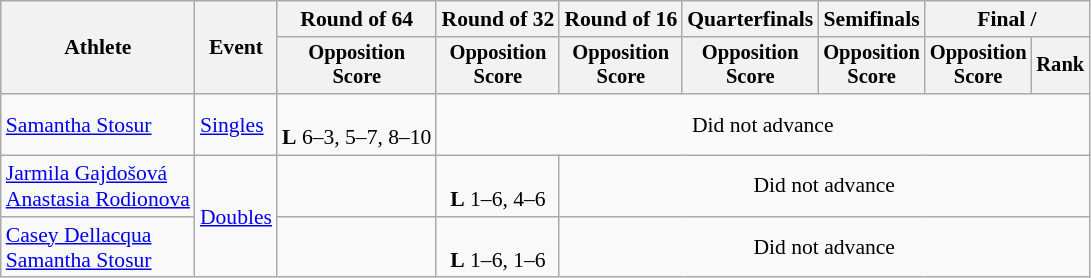<table class=wikitable style="font-size:90%">
<tr>
<th rowspan="2">Athlete</th>
<th rowspan="2">Event</th>
<th>Round of 64</th>
<th>Round of 32</th>
<th>Round of 16</th>
<th>Quarterfinals</th>
<th>Semifinals</th>
<th colspan=2>Final / </th>
</tr>
<tr style="font-size:95%">
<th>Opposition<br>Score</th>
<th>Opposition<br>Score</th>
<th>Opposition<br>Score</th>
<th>Opposition<br>Score</th>
<th>Opposition<br>Score</th>
<th>Opposition<br>Score</th>
<th>Rank</th>
</tr>
<tr align=center>
<td align=left><a href='#'>Samantha Stosur</a></td>
<td align=left><a href='#'>Singles</a></td>
<td><br><strong>L</strong> 6–3, 5–7, 8–10</td>
<td colspan=6>Did not advance</td>
</tr>
<tr align=center>
<td align=left><a href='#'>Jarmila Gajdošová</a><br><a href='#'>Anastasia Rodionova</a></td>
<td align=left rowspan=2><a href='#'>Doubles</a></td>
<td></td>
<td><br><strong>L</strong> 1–6, 4–6</td>
<td colspan=5>Did not advance</td>
</tr>
<tr align=center>
<td align=left><a href='#'>Casey Dellacqua</a><br><a href='#'>Samantha Stosur</a></td>
<td></td>
<td><br><strong>L</strong> 1–6, 1–6</td>
<td colspan=5>Did not advance</td>
</tr>
</table>
